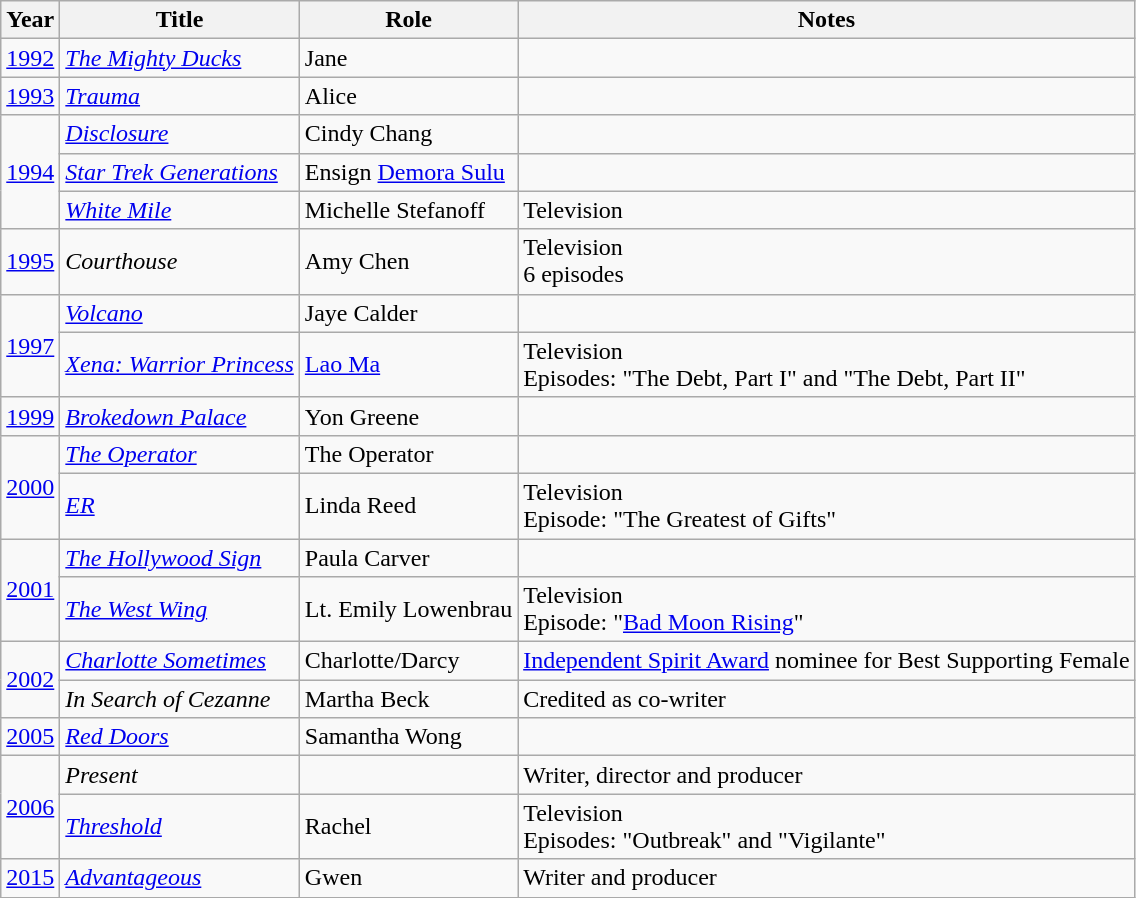<table class="wikitable">
<tr>
<th>Year</th>
<th>Title</th>
<th>Role</th>
<th>Notes</th>
</tr>
<tr>
<td><a href='#'>1992</a></td>
<td><em><a href='#'>The Mighty Ducks</a></em></td>
<td>Jane</td>
<td></td>
</tr>
<tr>
<td><a href='#'>1993</a></td>
<td><em><a href='#'>Trauma</a></em></td>
<td>Alice</td>
<td></td>
</tr>
<tr>
<td rowspan="3"><a href='#'>1994</a></td>
<td><em><a href='#'>Disclosure</a></em></td>
<td>Cindy Chang</td>
<td></td>
</tr>
<tr>
<td><em><a href='#'>Star Trek Generations</a></em></td>
<td>Ensign <a href='#'>Demora Sulu</a></td>
<td></td>
</tr>
<tr>
<td><em><a href='#'>White Mile</a></em></td>
<td>Michelle Stefanoff</td>
<td>Television</td>
</tr>
<tr>
<td><a href='#'>1995</a></td>
<td><em>Courthouse</em></td>
<td>Amy Chen</td>
<td>Television<br>6 episodes</td>
</tr>
<tr>
<td rowspan="2"><a href='#'>1997</a></td>
<td><em><a href='#'>Volcano</a></em></td>
<td>Jaye Calder</td>
<td></td>
</tr>
<tr>
<td><em><a href='#'>Xena: Warrior Princess</a></em></td>
<td><a href='#'>Lao Ma</a></td>
<td>Television<br>Episodes: "The Debt, Part I" and "The Debt, Part II"</td>
</tr>
<tr>
<td><a href='#'>1999</a></td>
<td><em><a href='#'>Brokedown Palace</a></em></td>
<td>Yon Greene</td>
<td></td>
</tr>
<tr>
<td rowspan="2"><a href='#'>2000</a></td>
<td><em><a href='#'>The Operator</a></em></td>
<td>The Operator</td>
<td></td>
</tr>
<tr>
<td><em><a href='#'>ER</a></em></td>
<td>Linda Reed</td>
<td>Television<br>Episode: "The Greatest of Gifts"</td>
</tr>
<tr>
<td rowspan="2"><a href='#'>2001</a></td>
<td><em><a href='#'>The Hollywood Sign</a></em></td>
<td>Paula Carver</td>
<td></td>
</tr>
<tr>
<td><em><a href='#'>The West Wing</a></em></td>
<td>Lt. Emily Lowenbrau</td>
<td>Television<br>Episode: "<a href='#'>Bad Moon Rising</a>"</td>
</tr>
<tr>
<td rowspan="2"><a href='#'>2002</a></td>
<td><em><a href='#'>Charlotte Sometimes</a></em></td>
<td>Charlotte/Darcy</td>
<td><a href='#'>Independent Spirit Award</a> nominee for Best Supporting Female</td>
</tr>
<tr>
<td><em>In Search of Cezanne</em></td>
<td>Martha Beck</td>
<td>Credited as co-writer</td>
</tr>
<tr>
<td><a href='#'>2005</a></td>
<td><em><a href='#'>Red Doors</a></em></td>
<td>Samantha Wong</td>
<td></td>
</tr>
<tr>
<td rowspan="2"><a href='#'>2006</a></td>
<td><em>Present</em></td>
<td></td>
<td>Writer, director and producer</td>
</tr>
<tr>
<td><em><a href='#'>Threshold</a></em></td>
<td>Rachel</td>
<td>Television<br>Episodes: "Outbreak" and "Vigilante"</td>
</tr>
<tr>
<td><a href='#'>2015</a></td>
<td><em><a href='#'>Advantageous</a></em></td>
<td>Gwen</td>
<td>Writer and producer</td>
</tr>
</table>
